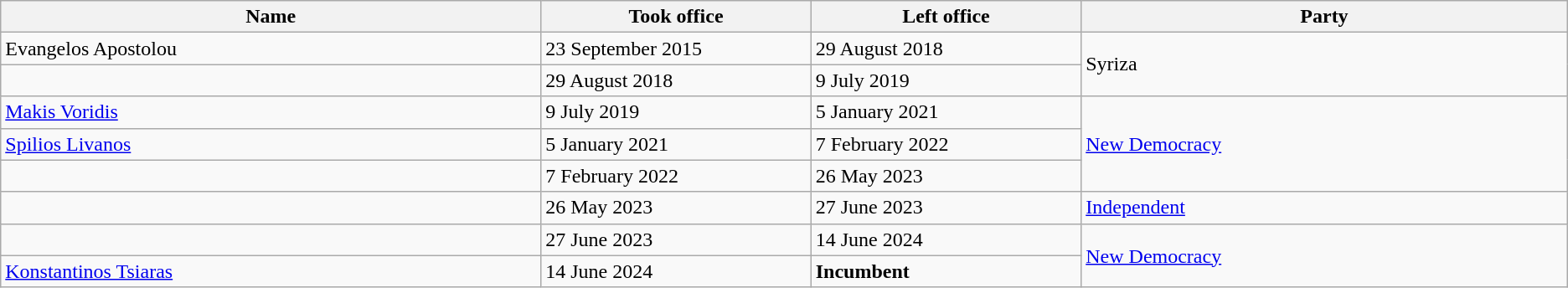<table class="wikitable">
<tr>
<th width="20%">Name</th>
<th width="10%">Took office</th>
<th width="10%">Left office</th>
<th width="18%">Party</th>
</tr>
<tr>
<td>Evangelos Apostolou</td>
<td>23 September 2015</td>
<td>29 August 2018</td>
<td rowspan=2>Syriza</td>
</tr>
<tr>
<td></td>
<td>29 August 2018</td>
<td>9 July 2019</td>
</tr>
<tr>
<td><a href='#'>Makis Voridis</a></td>
<td>9 July 2019</td>
<td>5 January 2021</td>
<td rowspan=3><a href='#'>New Democracy</a></td>
</tr>
<tr>
<td><a href='#'>Spilios Livanos</a></td>
<td>5 January 2021</td>
<td>7 February 2022</td>
</tr>
<tr>
<td></td>
<td>7 February 2022</td>
<td>26 May 2023</td>
</tr>
<tr>
<td></td>
<td>26 May 2023</td>
<td>27 June 2023</td>
<td><a href='#'>Independent</a></td>
</tr>
<tr>
<td></td>
<td>27 June 2023</td>
<td>14 June 2024</td>
<td rowspan=2><a href='#'>New Democracy</a></td>
</tr>
<tr>
<td><a href='#'>Konstantinos Tsiaras</a></td>
<td>14 June 2024</td>
<td><strong>Incumbent</strong></td>
</tr>
</table>
